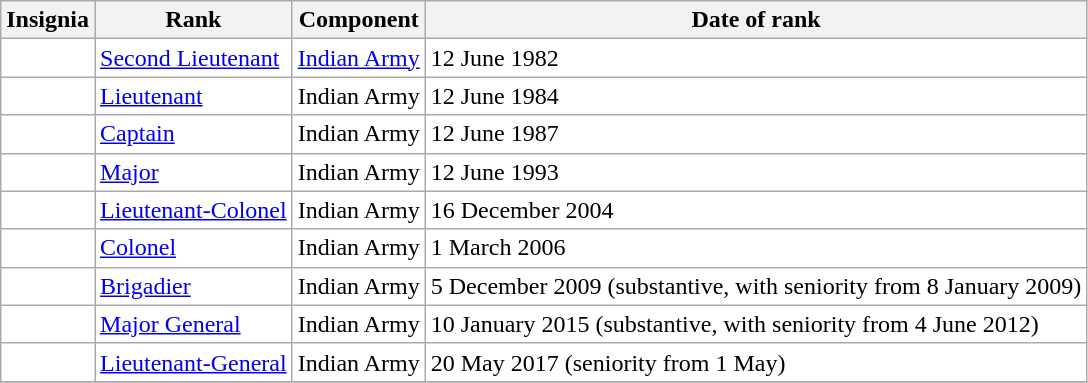<table class="wikitable" style="background:white">
<tr>
<th>Insignia</th>
<th>Rank</th>
<th>Component</th>
<th>Date of rank</th>
</tr>
<tr>
<td align="center"></td>
<td><a href='#'>Second Lieutenant</a></td>
<td><a href='#'>Indian Army</a></td>
<td>12 June 1982</td>
</tr>
<tr>
<td align="center"></td>
<td><a href='#'>Lieutenant</a></td>
<td>Indian Army</td>
<td>12 June 1984</td>
</tr>
<tr>
<td align="center"></td>
<td><a href='#'>Captain</a></td>
<td>Indian Army</td>
<td>12 June 1987</td>
</tr>
<tr>
<td align="center"></td>
<td><a href='#'>Major</a></td>
<td>Indian Army</td>
<td>12 June 1993</td>
</tr>
<tr>
<td align="center"></td>
<td><a href='#'>Lieutenant-Colonel</a></td>
<td>Indian Army</td>
<td>16 December 2004</td>
</tr>
<tr>
<td align="center"></td>
<td><a href='#'>Colonel</a></td>
<td>Indian Army</td>
<td>1 March 2006</td>
</tr>
<tr>
<td align="center"></td>
<td><a href='#'>Brigadier</a></td>
<td>Indian Army</td>
<td>5 December 2009 (substantive, with seniority from 8 January 2009)</td>
</tr>
<tr>
<td align="center"></td>
<td><a href='#'>Major General</a></td>
<td>Indian Army</td>
<td>10 January 2015 (substantive, with seniority from 4 June 2012)</td>
</tr>
<tr>
<td align="center"></td>
<td><a href='#'>Lieutenant-General</a></td>
<td>Indian Army</td>
<td>20 May 2017 (seniority from 1 May)</td>
</tr>
<tr>
</tr>
</table>
